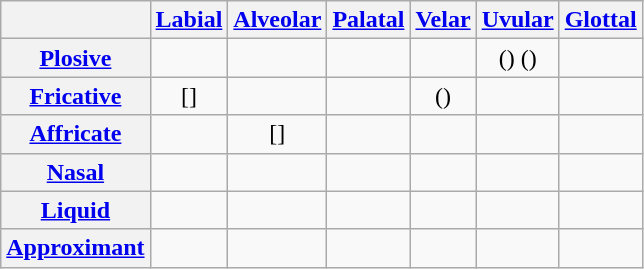<table class="wikitable" style="text-align:center">
<tr>
<th></th>
<th><a href='#'>Labial</a></th>
<th><a href='#'>Alveolar</a></th>
<th><a href='#'>Palatal</a></th>
<th><a href='#'>Velar</a></th>
<th><a href='#'>Uvular</a></th>
<th><a href='#'>Glottal</a></th>
</tr>
<tr align="center">
<th><a href='#'>Plosive</a></th>
<td> </td>
<td> </td>
<td></td>
<td> </td>
<td>() ()</td>
<td></td>
</tr>
<tr>
<th><a href='#'>Fricative</a></th>
<td>[]</td>
<td> </td>
<td></td>
<td> ()</td>
<td></td>
<td></td>
</tr>
<tr align="center">
<th><a href='#'>Affricate</a></th>
<td></td>
<td>[]</td>
<td> </td>
<td></td>
<td></td>
<td></td>
</tr>
<tr align="center">
<th><a href='#'>Nasal</a></th>
<td></td>
<td></td>
<td></td>
<td></td>
<td></td>
<td></td>
</tr>
<tr align="center">
<th><a href='#'>Liquid</a></th>
<td></td>
<td> </td>
<td></td>
<td></td>
<td></td>
<td></td>
</tr>
<tr align="center">
<th><a href='#'>Approximant</a></th>
<td></td>
<td></td>
<td></td>
<td></td>
<td></td>
<td></td>
</tr>
</table>
